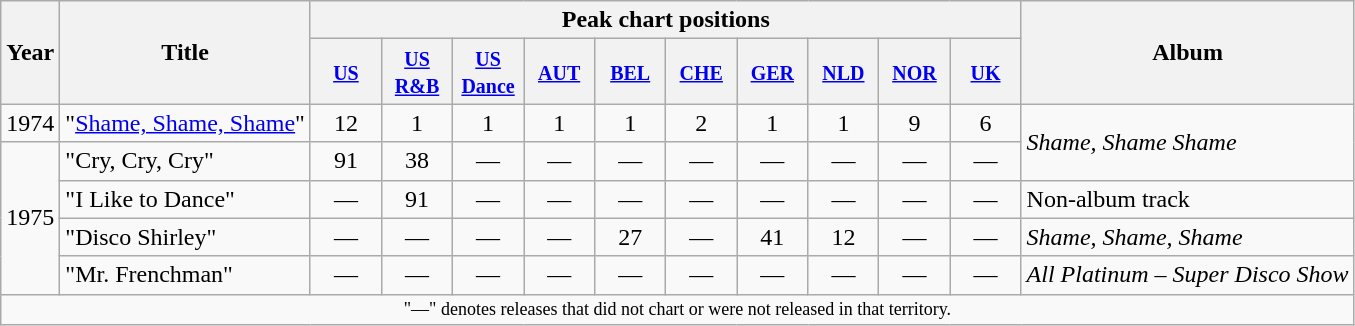<table class="wikitable">
<tr>
<th scope="col" rowspan="2">Year</th>
<th scope="col" rowspan="2">Title</th>
<th scope="col" colspan="10">Peak chart positions</th>
<th scope="col" rowspan="2">Album</th>
</tr>
<tr>
<th style="width:40px;"><small><a href='#'>US</a></small><br></th>
<th style="width:40px;"><small><a href='#'>US R&B</a></small><br></th>
<th style="width:40px;"><small><a href='#'>US Dance</a></small><br></th>
<th style="width:40px;"><small><a href='#'>AUT</a></small><br></th>
<th style="width:40px;"><small><a href='#'>BEL</a></small><br></th>
<th style="width:40px;"><small><a href='#'>CHE</a></small><br></th>
<th style="width:40px;"><small><a href='#'>GER</a></small><br></th>
<th style="width:40px;"><small><a href='#'>NLD</a></small><br></th>
<th style="width:40px;"><small><a href='#'>NOR</a></small><br></th>
<th style="width:40px;"><small><a href='#'>UK</a></small><br></th>
</tr>
<tr>
<td>1974</td>
<td>"<a href='#'>Shame, Shame, Shame</a>"</td>
<td align=center>12</td>
<td align=center>1</td>
<td align=center>1</td>
<td align=center>1</td>
<td align=center>1</td>
<td align=center>2</td>
<td align=center>1</td>
<td align=center>1</td>
<td align=center>9</td>
<td align=center>6</td>
<td rowspan="2"><em>Shame, Shame Shame</em></td>
</tr>
<tr>
<td rowspan="4">1975</td>
<td>"Cry, Cry, Cry"</td>
<td align=center>91</td>
<td align=center>38</td>
<td align=center>―</td>
<td align=center>―</td>
<td align=center>―</td>
<td align=center>―</td>
<td align=center>―</td>
<td align=center>―</td>
<td align=center>―</td>
<td align=center>―</td>
</tr>
<tr>
<td>"I Like to Dance"</td>
<td align=center>―</td>
<td align=center>91</td>
<td align=center>―</td>
<td align=center>―</td>
<td align=center>―</td>
<td align=center>―</td>
<td align=center>―</td>
<td align=center>―</td>
<td align=center>―</td>
<td align=center>―</td>
<td>Non-album track</td>
</tr>
<tr>
<td>"Disco Shirley"</td>
<td align=center>―</td>
<td align=center>―</td>
<td align=center>―</td>
<td align=center>―</td>
<td align=center>27</td>
<td align=center>―</td>
<td align=center>41</td>
<td align=center>12</td>
<td align=center>―</td>
<td align=center>―</td>
<td><em>Shame, Shame, Shame</em></td>
</tr>
<tr>
<td>"Mr. Frenchman"</td>
<td align=center>―</td>
<td align=center>―</td>
<td align=center>―</td>
<td align=center>―</td>
<td align=center>―</td>
<td align=center>―</td>
<td align=center>―</td>
<td align=center>―</td>
<td align=center>―</td>
<td align=center>―</td>
<td><em>All Platinum – Super Disco Show</em></td>
</tr>
<tr>
<td colspan="13" style="text-align:center; font-size:9pt;">"—" denotes releases that did not chart or were not released in that territory.</td>
</tr>
</table>
